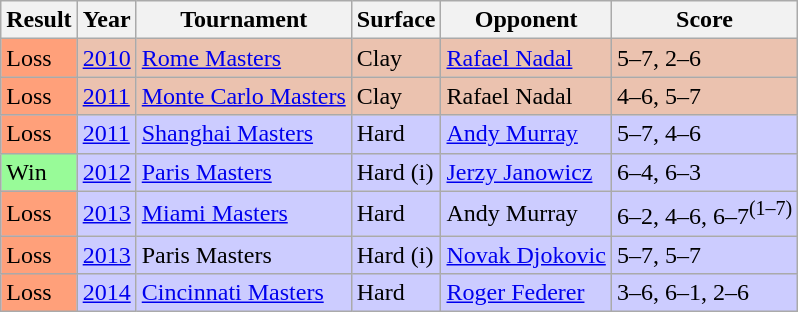<table class="sortable wikitable">
<tr>
<th>Result</th>
<th>Year</th>
<th>Tournament</th>
<th>Surface</th>
<th>Opponent</th>
<th class=unsortable>Score</th>
</tr>
<tr bgcolor=ebc2af>
<td bgcolor=FFA07A>Loss</td>
<td><a href='#'>2010</a></td>
<td><a href='#'>Rome Masters</a></td>
<td>Clay</td>
<td> <a href='#'>Rafael Nadal</a></td>
<td>5–7, 2–6</td>
</tr>
<tr bgcolor=ebc2af>
<td bgcolor=FFA07A>Loss</td>
<td><a href='#'>2011</a></td>
<td><a href='#'>Monte Carlo Masters</a></td>
<td>Clay</td>
<td> Rafael Nadal</td>
<td>4–6, 5–7</td>
</tr>
<tr bgcolor=ccccff>
<td bgcolor=FFA07A>Loss</td>
<td><a href='#'>2011</a></td>
<td><a href='#'>Shanghai Masters</a></td>
<td>Hard</td>
<td> <a href='#'>Andy Murray</a></td>
<td>5–7, 4–6</td>
</tr>
<tr bgcolor=ccccff>
<td bgcolor=98fb98>Win</td>
<td><a href='#'>2012</a></td>
<td><a href='#'>Paris Masters</a></td>
<td>Hard (i)</td>
<td> <a href='#'>Jerzy Janowicz</a></td>
<td>6–4, 6–3</td>
</tr>
<tr bgcolor=ccccff>
<td bgcolor=FFA07A>Loss</td>
<td><a href='#'>2013</a></td>
<td><a href='#'>Miami Masters</a></td>
<td>Hard</td>
<td> Andy Murray</td>
<td>6–2, 4–6, 6–7<sup>(1–7)</sup></td>
</tr>
<tr bgcolor=ccccff>
<td bgcolor=FFA07A>Loss</td>
<td><a href='#'>2013</a></td>
<td>Paris Masters</td>
<td>Hard (i)</td>
<td> <a href='#'>Novak Djokovic</a></td>
<td>5–7, 5–7</td>
</tr>
<tr bgcolor=ccccff>
<td bgcolor=FFA07A>Loss</td>
<td><a href='#'>2014</a></td>
<td><a href='#'>Cincinnati Masters</a></td>
<td>Hard</td>
<td> <a href='#'>Roger Federer</a></td>
<td>3–6, 6–1, 2–6</td>
</tr>
</table>
